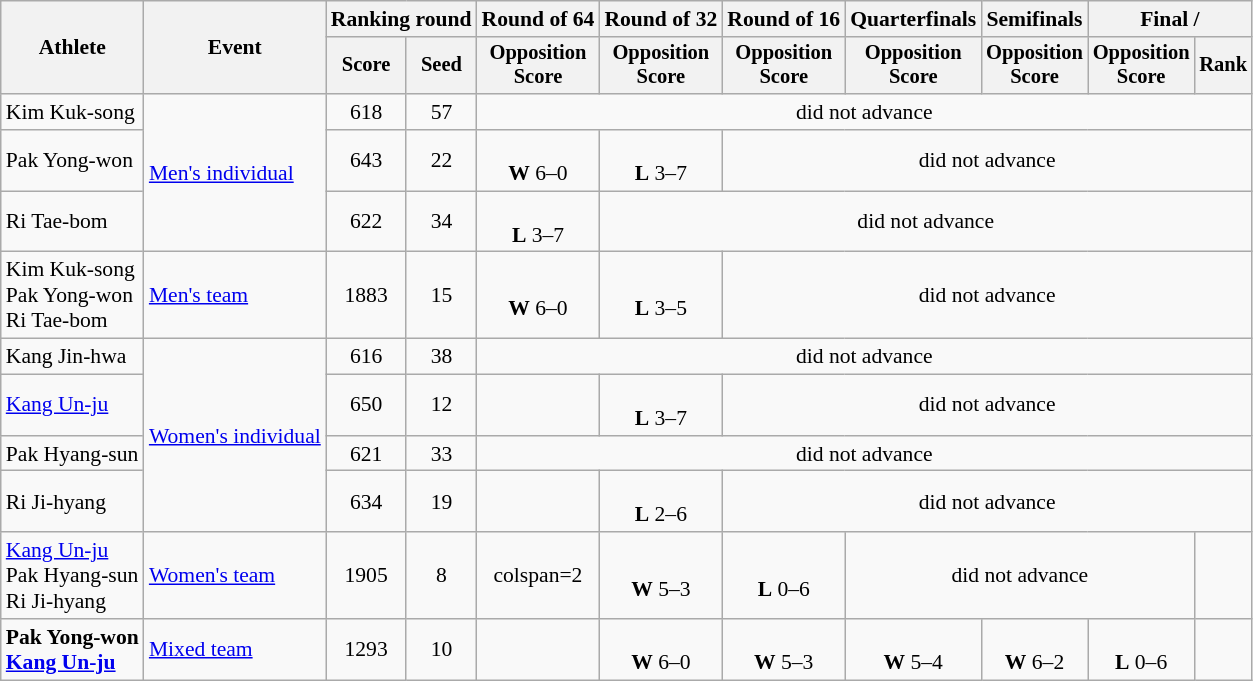<table class="wikitable" style="font-size:90%; text-align:center;">
<tr>
<th rowspan="2">Athlete</th>
<th rowspan="2">Event</th>
<th colspan="2">Ranking round</th>
<th>Round of 64</th>
<th>Round of 32</th>
<th>Round of 16</th>
<th>Quarterfinals</th>
<th>Semifinals</th>
<th colspan=2>Final / </th>
</tr>
<tr style=font-size:95%>
<th>Score</th>
<th>Seed</th>
<th>Opposition<br>Score</th>
<th>Opposition<br>Score</th>
<th>Opposition<br>Score</th>
<th>Opposition<br>Score</th>
<th>Opposition<br>Score</th>
<th>Opposition<br>Score</th>
<th>Rank</th>
</tr>
<tr>
<td align=left>Kim Kuk-song</td>
<td align=left rowspan=3><a href='#'>Men's individual</a></td>
<td>618</td>
<td>57</td>
<td colspan=7>did not advance</td>
</tr>
<tr>
<td align=left>Pak Yong-won</td>
<td>643</td>
<td>22</td>
<td><br><strong>W</strong> 6–0</td>
<td><br><strong>L</strong> 3–7</td>
<td colspan=5>did not advance</td>
</tr>
<tr>
<td align=left>Ri Tae-bom</td>
<td>622</td>
<td>34</td>
<td><br><strong>L</strong> 3–7</td>
<td colspan=6>did not advance</td>
</tr>
<tr>
<td align=left>Kim Kuk-song<br>Pak Yong-won<br>Ri Tae-bom</td>
<td align=left><a href='#'>Men's team</a></td>
<td>1883</td>
<td>15</td>
<td><br><strong>W</strong> 6–0</td>
<td><br><strong>L</strong> 3–5</td>
<td colspan=5>did not advance</td>
</tr>
<tr>
<td align=left>Kang Jin-hwa</td>
<td align=left rowspan=4><a href='#'>Women's individual</a></td>
<td>616</td>
<td>38</td>
<td colspan=7>did not advance</td>
</tr>
<tr>
<td align=left><a href='#'>Kang Un-ju</a></td>
<td>650</td>
<td>12</td>
<td></td>
<td><br><strong>L</strong> 3–7</td>
<td colspan=5>did not advance</td>
</tr>
<tr>
<td align=left>Pak Hyang-sun</td>
<td>621</td>
<td>33</td>
<td colspan=7>did not advance</td>
</tr>
<tr>
<td align=left>Ri Ji-hyang</td>
<td>634</td>
<td>19</td>
<td></td>
<td><br><strong>L</strong> 2–6</td>
<td colspan=5>did not advance</td>
</tr>
<tr>
<td align=left><a href='#'>Kang Un-ju</a><br>Pak Hyang-sun<br>Ri Ji-hyang</td>
<td align=left><a href='#'>Women's team</a></td>
<td>1905</td>
<td>8</td>
<td>colspan=2</td>
<td><br><strong>W</strong> 5–3</td>
<td><br><strong>L</strong> 0–6</td>
<td colspan=3>did not advance</td>
</tr>
<tr>
<td align=left><strong>Pak Yong-won<br><a href='#'>Kang Un-ju</a></strong></td>
<td align=left><a href='#'>Mixed team</a></td>
<td>1293</td>
<td>10</td>
<td></td>
<td><br><strong>W</strong> 6–0</td>
<td><br><strong>W</strong> 5–3</td>
<td><br><strong>W</strong> 5–4</td>
<td><br><strong>W</strong> 6–2</td>
<td><br><strong>L</strong> 0–6</td>
<td></td>
</tr>
</table>
